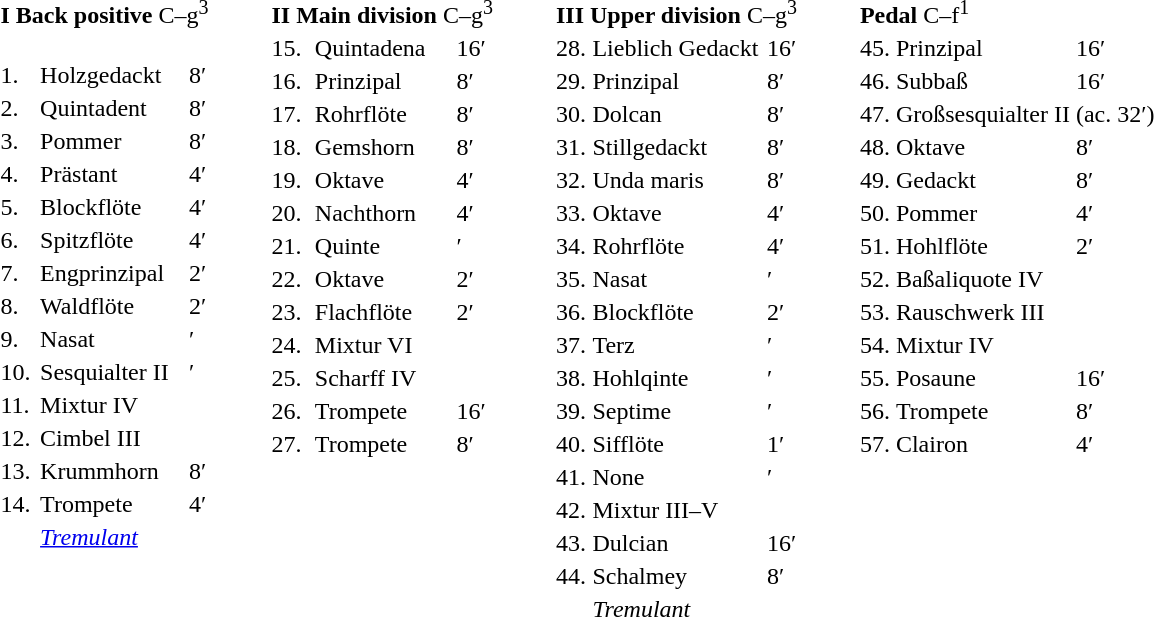<table border="0" cellspacing="24" cellpadding="18" style="border-collapse:collapse;">
<tr>
<td style="vertical-align:top;"><br><table border="0">
<tr>
<td colspan="3"><strong>I Back positive</strong> C–g<sup>3</sup><br><br></td>
</tr>
<tr>
<td>1.</td>
<td>Holzgedackt</td>
<td>8′</td>
</tr>
<tr>
<td>2.</td>
<td>Quintadent</td>
<td>8′</td>
</tr>
<tr>
<td>3.</td>
<td>Pommer</td>
<td>8′</td>
</tr>
<tr>
<td>4.</td>
<td>Prästant</td>
<td>4′</td>
</tr>
<tr>
<td>5.</td>
<td>Blockflöte</td>
<td>4′</td>
</tr>
<tr>
<td>6.</td>
<td>Spitzflöte</td>
<td>4′</td>
</tr>
<tr>
<td>7.</td>
<td>Engprinzipal</td>
<td>2′</td>
</tr>
<tr>
<td>8.</td>
<td>Waldflöte</td>
<td>2′</td>
</tr>
<tr>
<td>9.</td>
<td>Nasat</td>
<td>′</td>
</tr>
<tr>
<td>10.</td>
<td>Sesquialter II</td>
<td>′</td>
</tr>
<tr>
<td>11.</td>
<td>Mixtur IV</td>
</tr>
<tr>
<td>12.</td>
<td>Cimbel III</td>
</tr>
<tr>
<td>13.</td>
<td>Krummhorn</td>
<td>8′</td>
</tr>
<tr>
<td>14.</td>
<td>Trompete</td>
<td>4′</td>
</tr>
<tr>
<td></td>
<td><em><a href='#'>Tremulant</a></em></td>
</tr>
</table>
</td>
<td style="vertical-align:top;"><br><table border="0">
<tr>
<td colspan="3"><strong>II Main division</strong> C–g<sup>3</sup><br></td>
</tr>
<tr>
<td>15.</td>
<td>Quintadena</td>
<td>16′</td>
</tr>
<tr>
<td>16.</td>
<td>Prinzipal</td>
<td>8′</td>
</tr>
<tr>
<td>17.</td>
<td>Rohrflöte</td>
<td>8′</td>
</tr>
<tr>
<td>18.</td>
<td>Gemshorn</td>
<td>8′</td>
</tr>
<tr>
<td>19.</td>
<td>Oktave</td>
<td>4′</td>
</tr>
<tr>
<td>20.</td>
<td>Nachthorn</td>
<td>4′</td>
</tr>
<tr>
<td>21.</td>
<td>Quinte</td>
<td>′</td>
</tr>
<tr>
<td>22.</td>
<td>Oktave</td>
<td>2′</td>
</tr>
<tr>
<td>23.</td>
<td>Flachflöte</td>
<td>2′</td>
</tr>
<tr>
<td>24.</td>
<td>Mixtur VI</td>
</tr>
<tr>
<td>25.</td>
<td>Scharff IV</td>
</tr>
<tr>
<td>26.</td>
<td>Trompete</td>
<td>16′</td>
</tr>
<tr>
<td>27.</td>
<td>Trompete</td>
<td>8′</td>
</tr>
</table>
</td>
<td style="vertical-align:top;"><br><table border="0">
<tr>
<td colspan="3"><strong>III Upper division</strong> C–g<sup>3</sup><br></td>
</tr>
<tr>
<td>28.</td>
<td>Lieblich Gedackt</td>
<td>16′</td>
</tr>
<tr>
<td>29.</td>
<td>Prinzipal</td>
<td>8′</td>
</tr>
<tr>
<td>30.</td>
<td>Dolcan</td>
<td>8′</td>
</tr>
<tr>
<td>31.</td>
<td>Stillgedackt</td>
<td>8′</td>
</tr>
<tr>
<td>32.</td>
<td>Unda maris</td>
<td>8′</td>
</tr>
<tr>
<td>33.</td>
<td>Oktave</td>
<td>4′</td>
</tr>
<tr>
<td>34.</td>
<td>Rohrflöte</td>
<td>4′</td>
</tr>
<tr>
<td>35.</td>
<td>Nasat</td>
<td>′</td>
</tr>
<tr>
<td>36.</td>
<td>Blockflöte</td>
<td>2′</td>
</tr>
<tr>
<td>37.</td>
<td>Terz</td>
<td>′</td>
</tr>
<tr>
<td>38.</td>
<td>Hohlqinte</td>
<td>′</td>
</tr>
<tr>
<td>39.</td>
<td>Septime</td>
<td>′</td>
</tr>
<tr>
<td>40.</td>
<td>Sifflöte</td>
<td>1′</td>
</tr>
<tr>
<td>41.</td>
<td>None</td>
<td>′</td>
</tr>
<tr>
<td>42.</td>
<td>Mixtur III–V</td>
</tr>
<tr>
<td>43.</td>
<td>Dulcian</td>
<td>16′</td>
</tr>
<tr>
<td>44.</td>
<td>Schalmey</td>
<td>8′</td>
</tr>
<tr>
<td></td>
<td><em>Tremulant</em></td>
</tr>
</table>
</td>
<td style="vertical-align:top;"><br><table border="0">
<tr>
<td colspan="3"><strong>Pedal</strong> C–f<sup>1</sup><br></td>
</tr>
<tr>
<td>45.</td>
<td>Prinzipal</td>
<td>16′</td>
</tr>
<tr>
<td>46.</td>
<td>Subbaß</td>
<td>16′</td>
</tr>
<tr>
<td>47.</td>
<td>Großsesquialter II</td>
<td>(<abbr>ac.</abbr> 32′)</td>
</tr>
<tr>
<td>48.</td>
<td>Oktave</td>
<td>8′</td>
</tr>
<tr>
<td>49.</td>
<td>Gedackt</td>
<td>8′</td>
</tr>
<tr>
<td>50.</td>
<td>Pommer</td>
<td>4′</td>
</tr>
<tr>
<td>51.</td>
<td>Hohlflöte</td>
<td>2′</td>
</tr>
<tr>
<td>52.</td>
<td>Baßaliquote IV</td>
</tr>
<tr>
<td>53.</td>
<td>Rauschwerk III</td>
</tr>
<tr>
<td>54.</td>
<td>Mixtur IV</td>
</tr>
<tr>
<td>55.</td>
<td>Posaune</td>
<td>16′</td>
</tr>
<tr>
<td>56.</td>
<td>Trompete</td>
<td>8′</td>
</tr>
<tr>
<td>57.</td>
<td>Clairon</td>
<td>4′</td>
</tr>
</table>
</td>
</tr>
</table>
